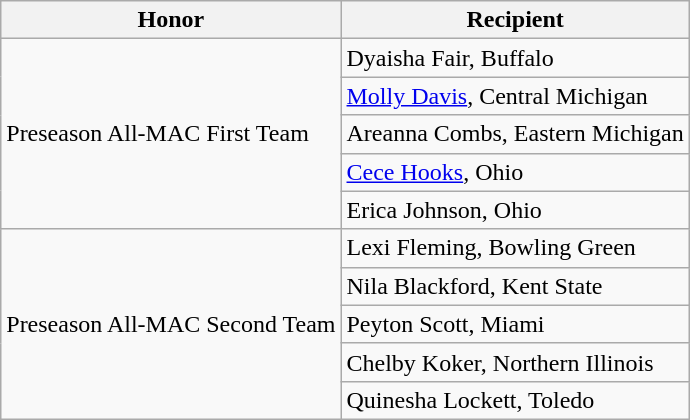<table class="wikitable" border="1">
<tr>
<th>Honor</th>
<th>Recipient</th>
</tr>
<tr>
<td rowspan=5 valign=middle>Preseason All-MAC First Team</td>
<td>Dyaisha Fair, Buffalo</td>
</tr>
<tr>
<td><a href='#'>Molly Davis</a>, Central Michigan</td>
</tr>
<tr>
<td>Areanna Combs, Eastern Michigan</td>
</tr>
<tr>
<td><a href='#'>Cece Hooks</a>, Ohio</td>
</tr>
<tr>
<td>Erica Johnson, Ohio</td>
</tr>
<tr>
<td rowspan=6 valign=middle>Preseason All-MAC Second Team</td>
<td>Lexi Fleming, Bowling Green</td>
</tr>
<tr>
<td>Nila Blackford, Kent State</td>
</tr>
<tr>
<td>Peyton Scott, Miami</td>
</tr>
<tr>
<td>Chelby Koker, Northern Illinois</td>
</tr>
<tr>
<td>Quinesha Lockett, Toledo</td>
</tr>
</table>
